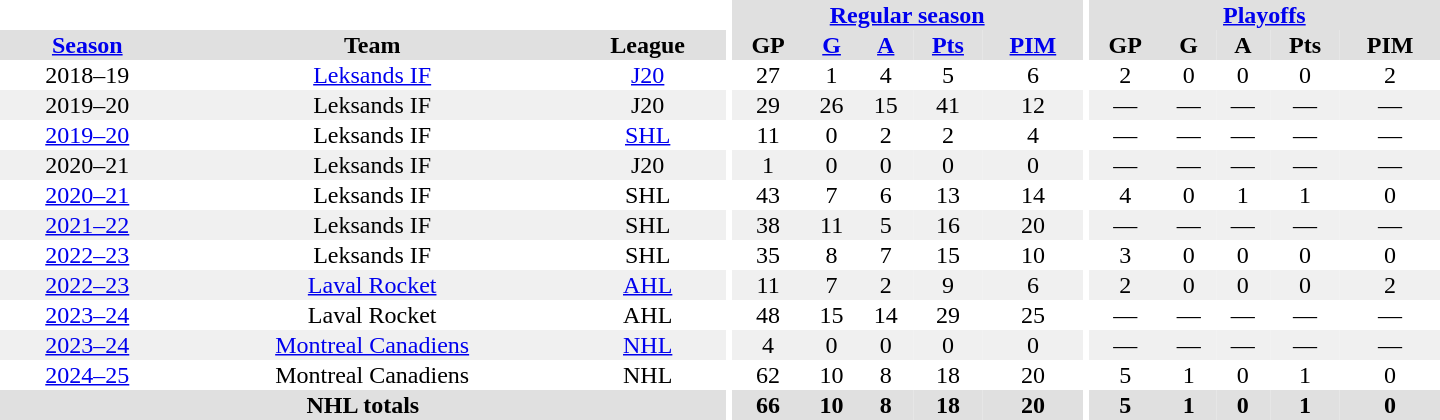<table border="0" cellpadding="1" cellspacing="0" style="text-align:center; width:60em;">
<tr bgcolor="#e0e0e0">
<th colspan="3" bgcolor="#ffffff"></th>
<th rowspan="99" bgcolor="#ffffff"></th>
<th colspan="5"><a href='#'>Regular season</a></th>
<th rowspan="99" bgcolor="#ffffff"></th>
<th colspan="5"><a href='#'>Playoffs</a></th>
</tr>
<tr bgcolor="#e0e0e0">
<th><a href='#'>Season</a></th>
<th>Team</th>
<th>League</th>
<th>GP</th>
<th><a href='#'>G</a></th>
<th><a href='#'>A</a></th>
<th><a href='#'>Pts</a></th>
<th><a href='#'>PIM</a></th>
<th>GP</th>
<th>G</th>
<th>A</th>
<th>Pts</th>
<th>PIM</th>
</tr>
<tr>
<td>2018–19</td>
<td><a href='#'>Leksands IF</a></td>
<td><a href='#'>J20</a></td>
<td>27</td>
<td>1</td>
<td>4</td>
<td>5</td>
<td>6</td>
<td>2</td>
<td>0</td>
<td>0</td>
<td>0</td>
<td>2</td>
</tr>
<tr bgcolor="#f0f0f0">
<td>2019–20</td>
<td>Leksands IF</td>
<td>J20</td>
<td>29</td>
<td>26</td>
<td>15</td>
<td>41</td>
<td>12</td>
<td>—</td>
<td>—</td>
<td>—</td>
<td>—</td>
<td>—</td>
</tr>
<tr>
<td><a href='#'>2019–20</a></td>
<td>Leksands IF</td>
<td><a href='#'>SHL</a></td>
<td>11</td>
<td>0</td>
<td>2</td>
<td>2</td>
<td>4</td>
<td>—</td>
<td>—</td>
<td>—</td>
<td>—</td>
<td>—</td>
</tr>
<tr bgcolor="#f0f0f0">
<td>2020–21</td>
<td>Leksands IF</td>
<td>J20</td>
<td>1</td>
<td>0</td>
<td>0</td>
<td>0</td>
<td>0</td>
<td>—</td>
<td>—</td>
<td>—</td>
<td>—</td>
<td>—</td>
</tr>
<tr>
<td><a href='#'>2020–21</a></td>
<td>Leksands IF</td>
<td>SHL</td>
<td>43</td>
<td>7</td>
<td>6</td>
<td>13</td>
<td>14</td>
<td>4</td>
<td>0</td>
<td>1</td>
<td>1</td>
<td>0</td>
</tr>
<tr bgcolor="#f0f0f0">
<td><a href='#'>2021–22</a></td>
<td>Leksands IF</td>
<td>SHL</td>
<td>38</td>
<td>11</td>
<td>5</td>
<td>16</td>
<td>20</td>
<td>—</td>
<td>—</td>
<td>—</td>
<td>—</td>
<td>—</td>
</tr>
<tr>
<td><a href='#'>2022–23</a></td>
<td>Leksands IF</td>
<td>SHL</td>
<td>35</td>
<td>8</td>
<td>7</td>
<td>15</td>
<td>10</td>
<td>3</td>
<td>0</td>
<td>0</td>
<td>0</td>
<td>0</td>
</tr>
<tr bgcolor="#f0f0f0">
<td><a href='#'>2022–23</a></td>
<td><a href='#'>Laval Rocket</a></td>
<td><a href='#'>AHL</a></td>
<td>11</td>
<td>7</td>
<td>2</td>
<td>9</td>
<td>6</td>
<td>2</td>
<td>0</td>
<td>0</td>
<td>0</td>
<td>2</td>
</tr>
<tr>
<td><a href='#'>2023–24</a></td>
<td>Laval Rocket</td>
<td>AHL</td>
<td>48</td>
<td>15</td>
<td>14</td>
<td>29</td>
<td>25</td>
<td>—</td>
<td>—</td>
<td>—</td>
<td>—</td>
<td>—</td>
</tr>
<tr bgcolor="#f0f0f0">
<td><a href='#'>2023–24</a></td>
<td><a href='#'>Montreal Canadiens</a></td>
<td><a href='#'>NHL</a></td>
<td>4</td>
<td>0</td>
<td>0</td>
<td>0</td>
<td>0</td>
<td>—</td>
<td>—</td>
<td>—</td>
<td>—</td>
<td>—</td>
</tr>
<tr>
<td><a href='#'>2024–25</a></td>
<td>Montreal Canadiens</td>
<td>NHL</td>
<td>62</td>
<td>10</td>
<td>8</td>
<td>18</td>
<td>20</td>
<td>5</td>
<td>1</td>
<td>0</td>
<td>1</td>
<td>0</td>
</tr>
<tr>
</tr>
<tr bgcolor="#e0e0e0">
<th colspan="3">NHL totals</th>
<th>66</th>
<th>10</th>
<th>8</th>
<th>18</th>
<th>20</th>
<th>5</th>
<th>1</th>
<th>0</th>
<th>1</th>
<th>0</th>
</tr>
</table>
